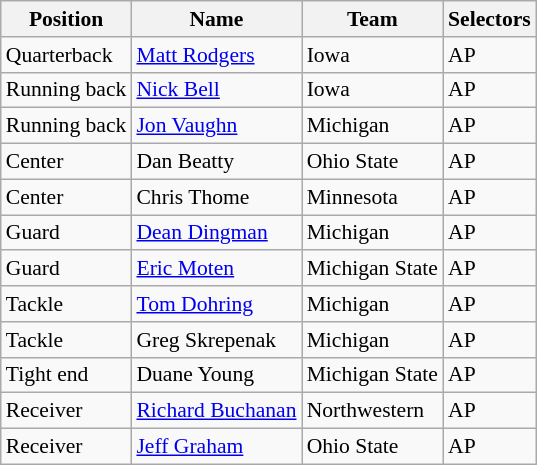<table class="wikitable" style="font-size: 90%">
<tr>
<th>Position</th>
<th>Name</th>
<th>Team</th>
<th>Selectors</th>
</tr>
<tr>
<td>Quarterback</td>
<td><a href='#'>Matt Rodgers</a></td>
<td>Iowa</td>
<td>AP</td>
</tr>
<tr>
<td>Running back</td>
<td><a href='#'>Nick Bell</a></td>
<td>Iowa</td>
<td>AP</td>
</tr>
<tr>
<td>Running back</td>
<td><a href='#'>Jon Vaughn</a></td>
<td>Michigan</td>
<td>AP</td>
</tr>
<tr>
<td>Center</td>
<td>Dan Beatty</td>
<td>Ohio State</td>
<td>AP</td>
</tr>
<tr>
<td>Center</td>
<td>Chris Thome</td>
<td>Minnesota</td>
<td>AP</td>
</tr>
<tr>
<td>Guard</td>
<td><a href='#'>Dean Dingman</a></td>
<td>Michigan</td>
<td>AP</td>
</tr>
<tr>
<td>Guard</td>
<td><a href='#'>Eric Moten</a></td>
<td>Michigan State</td>
<td>AP</td>
</tr>
<tr>
<td>Tackle</td>
<td><a href='#'>Tom Dohring</a></td>
<td>Michigan</td>
<td>AP</td>
</tr>
<tr>
<td>Tackle</td>
<td>Greg Skrepenak</td>
<td>Michigan</td>
<td>AP</td>
</tr>
<tr>
<td>Tight end</td>
<td>Duane Young</td>
<td>Michigan State</td>
<td>AP</td>
</tr>
<tr>
<td>Receiver</td>
<td><a href='#'>Richard Buchanan</a></td>
<td>Northwestern</td>
<td>AP</td>
</tr>
<tr>
<td>Receiver</td>
<td><a href='#'>Jeff Graham</a></td>
<td>Ohio State</td>
<td>AP</td>
</tr>
</table>
